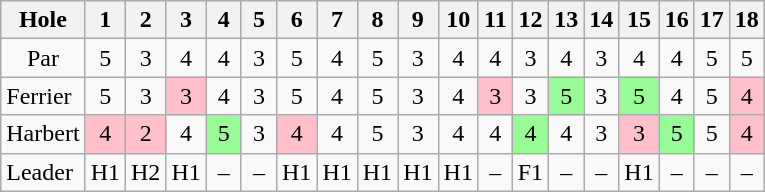<table class="wikitable" style="text-align:center">
<tr>
<th>Hole</th>
<th> 1 </th>
<th> 2 </th>
<th> 3 </th>
<th> 4 </th>
<th> 5 </th>
<th> 6 </th>
<th> 7 </th>
<th> 8 </th>
<th> 9 </th>
<th>10</th>
<th>11</th>
<th>12</th>
<th>13</th>
<th>14</th>
<th>15</th>
<th>16</th>
<th>17</th>
<th>18</th>
</tr>
<tr>
<td>Par</td>
<td>5</td>
<td>3</td>
<td>4</td>
<td>4</td>
<td>3</td>
<td>5</td>
<td>4</td>
<td>5</td>
<td>3</td>
<td>4</td>
<td>4</td>
<td>3</td>
<td>4</td>
<td>3</td>
<td>4</td>
<td>4</td>
<td>5</td>
<td>5</td>
</tr>
<tr>
<td align=left> Ferrier</td>
<td>5</td>
<td>3</td>
<td style="background: Pink;">3</td>
<td>4</td>
<td>3</td>
<td>5</td>
<td>4</td>
<td>5</td>
<td>3</td>
<td>4</td>
<td style="background: Pink;">3</td>
<td>3</td>
<td style="background: PaleGreen;">5</td>
<td>3</td>
<td style="background: PaleGreen;">5</td>
<td>4</td>
<td>5</td>
<td style="background: Pink;">4</td>
</tr>
<tr>
<td align=left> Harbert</td>
<td style="background: Pink;">4</td>
<td style="background: Pink;">2</td>
<td>4</td>
<td style="background: PaleGreen;">5</td>
<td>3</td>
<td style="background: Pink;">4</td>
<td>4</td>
<td>5</td>
<td>3</td>
<td>4</td>
<td>4</td>
<td style="background: PaleGreen;">4</td>
<td>4</td>
<td>3</td>
<td style="background: Pink;">3</td>
<td style="background: PaleGreen;">5</td>
<td>5</td>
<td style="background: Pink;">4</td>
</tr>
<tr>
<td align=left>Leader</td>
<td>H1</td>
<td>H2</td>
<td>H1</td>
<td>–</td>
<td>–</td>
<td>H1</td>
<td>H1</td>
<td>H1</td>
<td>H1</td>
<td>H1</td>
<td>–</td>
<td>F1</td>
<td>–</td>
<td>–</td>
<td>H1</td>
<td>–</td>
<td>–</td>
<td>–</td>
</tr>
</table>
